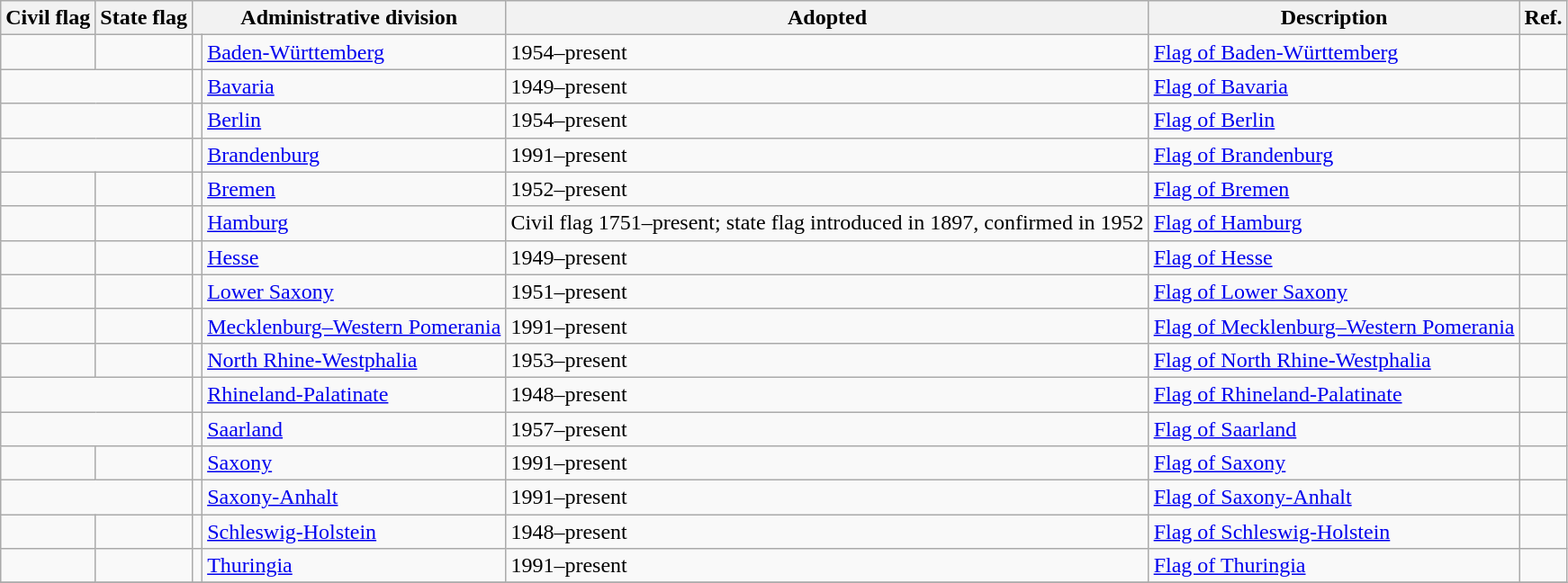<table class="wikitable sortable">
<tr>
<th class="unsortable">Civil flag</th>
<th>State flag</th>
<th colspan="2">Administrative division</th>
<th>Adopted</th>
<th class="unsortable">Description</th>
<th>Ref.</th>
</tr>
<tr>
<td></td>
<td><br></td>
<td></td>
<td><a href='#'>Baden-Württemberg</a></td>
<td>1954–present</td>
<td><a href='#'>Flag of Baden-Württemberg</a></td>
<td></td>
</tr>
<tr>
<td colspan="2"><br></td>
<td></td>
<td><a href='#'>Bavaria</a></td>
<td>1949–present</td>
<td><a href='#'>Flag of Bavaria</a></td>
<td></td>
</tr>
<tr>
<td colspan="2"></td>
<td></td>
<td><a href='#'>Berlin</a></td>
<td>1954–present</td>
<td><a href='#'>Flag of Berlin</a></td>
<td></td>
</tr>
<tr>
<td colspan="2"></td>
<td></td>
<td><a href='#'>Brandenburg</a></td>
<td>1991–present</td>
<td><a href='#'>Flag of Brandenburg</a></td>
<td></td>
</tr>
<tr>
<td></td>
<td> <br> </td>
<td></td>
<td><a href='#'>Bremen</a></td>
<td>1952–present</td>
<td><a href='#'>Flag of Bremen</a></td>
<td></td>
</tr>
<tr>
<td></td>
<td></td>
<td></td>
<td><a href='#'>Hamburg</a></td>
<td>Civil flag 1751–present; state flag introduced in 1897, confirmed in 1952</td>
<td><a href='#'>Flag of Hamburg</a></td>
<td></td>
</tr>
<tr>
<td></td>
<td></td>
<td></td>
<td><a href='#'>Hesse</a></td>
<td>1949–present</td>
<td><a href='#'>Flag of Hesse</a></td>
<td></td>
</tr>
<tr>
<td></td>
<td> <br>  </td>
<td></td>
<td><a href='#'>Lower Saxony</a></td>
<td>1951–present</td>
<td><a href='#'>Flag of Lower Saxony</a></td>
<td></td>
</tr>
<tr>
<td></td>
<td></td>
<td></td>
<td><a href='#'>Mecklenburg–Western Pomerania</a></td>
<td>1991–present</td>
<td><a href='#'>Flag of Mecklenburg–Western Pomerania</a></td>
<td></td>
</tr>
<tr>
<td></td>
<td></td>
<td></td>
<td><a href='#'>North Rhine-Westphalia</a></td>
<td>1953–present</td>
<td><a href='#'>Flag of North Rhine-Westphalia</a></td>
<td></td>
</tr>
<tr>
<td colspan="2"></td>
<td></td>
<td><a href='#'>Rhineland-Palatinate</a></td>
<td>1948–present</td>
<td><a href='#'>Flag of Rhineland-Palatinate</a></td>
<td></td>
</tr>
<tr>
<td colspan="2"></td>
<td></td>
<td><a href='#'>Saarland</a></td>
<td>1957–present</td>
<td><a href='#'>Flag of Saarland</a></td>
<td></td>
</tr>
<tr>
<td></td>
<td></td>
<td></td>
<td><a href='#'>Saxony</a></td>
<td>1991–present</td>
<td><a href='#'>Flag of Saxony</a></td>
<td></td>
</tr>
<tr>
<td colspan="2"></td>
<td></td>
<td><a href='#'>Saxony-Anhalt</a></td>
<td>1991–present</td>
<td><a href='#'>Flag of Saxony-Anhalt</a></td>
<td></td>
</tr>
<tr>
<td></td>
<td></td>
<td></td>
<td><a href='#'>Schleswig-Holstein</a></td>
<td>1948–present</td>
<td><a href='#'>Flag of Schleswig-Holstein</a></td>
<td></td>
</tr>
<tr>
<td></td>
<td></td>
<td></td>
<td><a href='#'>Thuringia</a></td>
<td>1991–present</td>
<td><a href='#'>Flag of Thuringia</a></td>
<td></td>
</tr>
<tr>
</tr>
</table>
